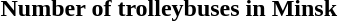<table>
<tr>
<td><strong>Number of trolleybuses in Minsk</strong></td>
</tr>
<tr>
<td></td>
</tr>
</table>
